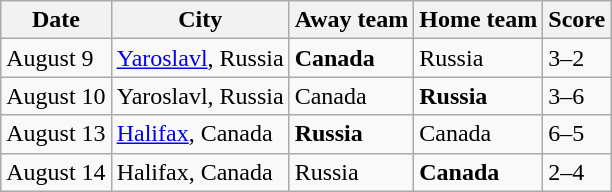<table class="wikitable">
<tr>
<th>Date</th>
<th>City</th>
<th>Away team</th>
<th>Home team</th>
<th>Score</th>
</tr>
<tr>
<td>August 9</td>
<td><a href='#'>Yaroslavl</a>, Russia</td>
<td><strong>Canada</strong></td>
<td>Russia</td>
<td>3–2</td>
</tr>
<tr>
<td>August 10</td>
<td>Yaroslavl, Russia</td>
<td>Canada</td>
<td><strong>Russia</strong></td>
<td>3–6</td>
</tr>
<tr>
<td>August 13</td>
<td><a href='#'>Halifax</a>, Canada</td>
<td><strong>Russia</strong></td>
<td>Canada</td>
<td>6–5</td>
</tr>
<tr>
<td>August 14</td>
<td>Halifax, Canada</td>
<td>Russia</td>
<td><strong>Canada</strong></td>
<td>2–4</td>
</tr>
</table>
